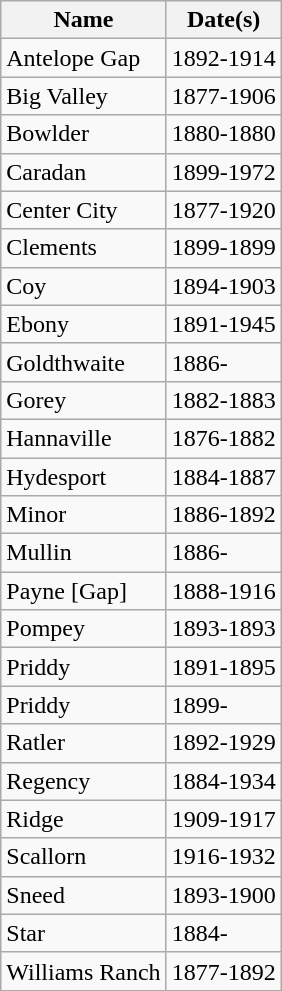<table class="wikitable sortable mw-collapsible mw-collapsed">
<tr>
<th>Name</th>
<th>Date(s)</th>
</tr>
<tr>
<td>Antelope Gap</td>
<td>1892-1914</td>
</tr>
<tr>
<td>Big Valley</td>
<td>1877-1906</td>
</tr>
<tr>
<td>Bowlder</td>
<td>1880-1880</td>
</tr>
<tr>
<td>Caradan</td>
<td>1899-1972</td>
</tr>
<tr>
<td>Center City</td>
<td>1877-1920</td>
</tr>
<tr>
<td>Clements</td>
<td>1899-1899</td>
</tr>
<tr>
<td>Coy</td>
<td>1894-1903</td>
</tr>
<tr>
<td>Ebony</td>
<td>1891-1945</td>
</tr>
<tr>
<td>Goldthwaite</td>
<td>1886-</td>
</tr>
<tr>
<td>Gorey</td>
<td>1882-1883</td>
</tr>
<tr>
<td>Hannaville</td>
<td>1876-1882</td>
</tr>
<tr>
<td>Hydesport</td>
<td>1884-1887</td>
</tr>
<tr>
<td>Minor</td>
<td>1886-1892</td>
</tr>
<tr>
<td>Mullin</td>
<td>1886-</td>
</tr>
<tr>
<td>Payne [Gap]</td>
<td>1888-1916</td>
</tr>
<tr>
<td>Pompey</td>
<td>1893-1893</td>
</tr>
<tr>
<td>Priddy</td>
<td>1891-1895</td>
</tr>
<tr>
<td>Priddy</td>
<td>1899-</td>
</tr>
<tr>
<td>Ratler</td>
<td>1892-1929</td>
</tr>
<tr>
<td>Regency</td>
<td>1884-1934</td>
</tr>
<tr>
<td>Ridge</td>
<td>1909-1917</td>
</tr>
<tr>
<td>Scallorn</td>
<td>1916-1932</td>
</tr>
<tr>
<td>Sneed</td>
<td>1893-1900</td>
</tr>
<tr>
<td>Star</td>
<td>1884-</td>
</tr>
<tr>
<td>Williams Ranch</td>
<td>1877-1892</td>
</tr>
</table>
